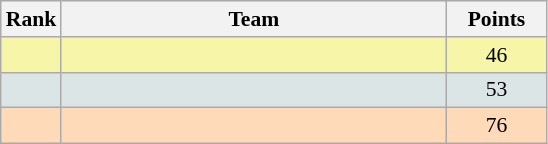<table class="wikitable" style="text-align:center; font-size: 90%; border: gray solid 1px;border-collapse:collapse;">
<tr bgcolor="#E4E4E4">
<th style="border-bottom:1px solid #AAAAAA" width=10>Rank</th>
<th style="border-bottom:1px solid #AAAAAA" width=250>Team</th>
<th style="border-bottom:1px solid #AAAAAA" width=60>Points</th>
</tr>
<tr bgcolor=F7F6A8>
<td></td>
<td align=left></td>
<td>46</td>
</tr>
<tr bgcolor=DCE5E5>
<td></td>
<td align=left></td>
<td>53</td>
</tr>
<tr bgcolor=FFDAB9>
<td></td>
<td align=left></td>
<td>76</td>
</tr>
</table>
